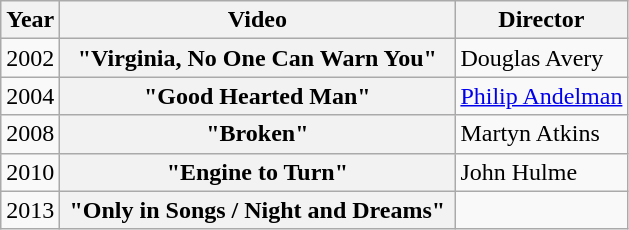<table class="wikitable plainrowheaders">
<tr>
<th>Year</th>
<th style="width:16em;">Video</th>
<th>Director</th>
</tr>
<tr>
<td>2002</td>
<th scope="row">"Virginia, No One Can Warn You"</th>
<td>Douglas Avery</td>
</tr>
<tr>
<td>2004</td>
<th scope="row">"Good Hearted Man"</th>
<td><a href='#'>Philip Andelman</a></td>
</tr>
<tr>
<td>2008</td>
<th scope="row">"Broken"</th>
<td>Martyn Atkins</td>
</tr>
<tr>
<td>2010</td>
<th scope="row">"Engine to Turn"</th>
<td>John Hulme</td>
</tr>
<tr>
<td>2013</td>
<th scope="row">"Only in Songs / Night and Dreams"</th>
<td></td>
</tr>
</table>
